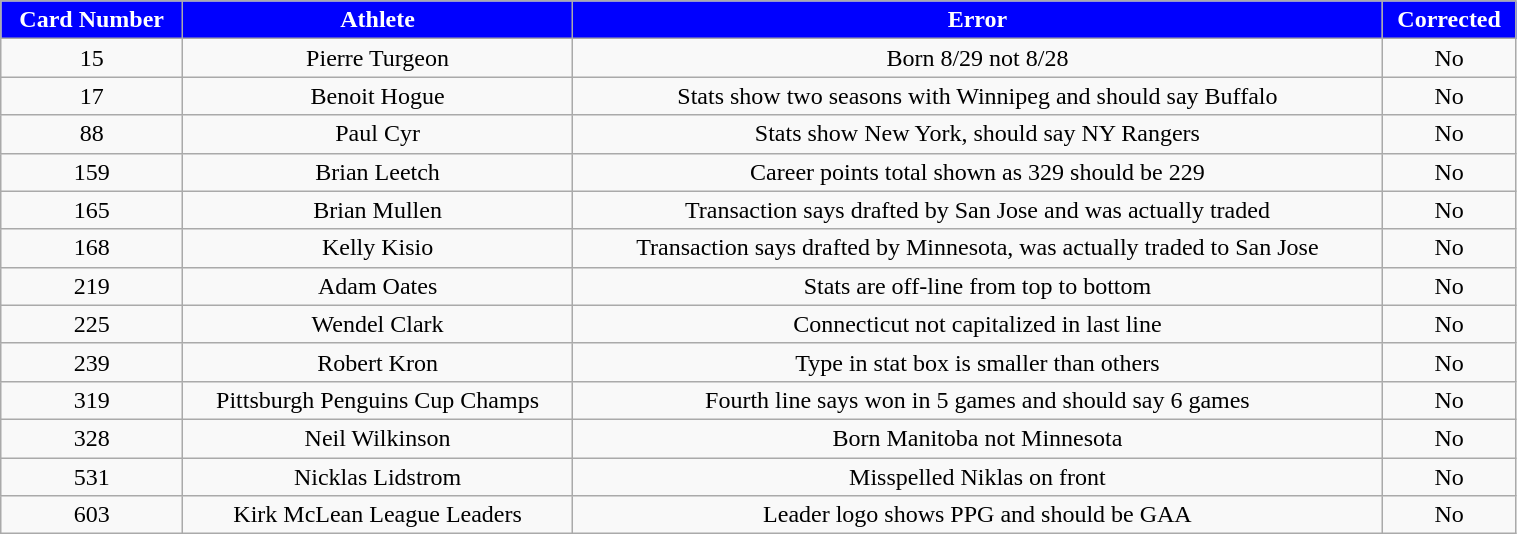<table class="wikitable" style="width:80%;">
<tr style="text-align:center; background:blue; color:#fff;">
<td><strong>Card Number</strong></td>
<td><strong>Athlete</strong></td>
<td><strong>Error</strong></td>
<td><strong>Corrected</strong></td>
</tr>
<tr style="text-align:center;" bgcolor="">
<td>15</td>
<td>Pierre Turgeon</td>
<td>Born 8/29 not 8/28</td>
<td>No</td>
</tr>
<tr style="text-align:center;" bgcolor="">
<td>17</td>
<td>Benoit Hogue</td>
<td>Stats show two seasons with Winnipeg and should say Buffalo</td>
<td>No</td>
</tr>
<tr style="text-align:center;" bgcolor="">
<td>88</td>
<td>Paul Cyr</td>
<td>Stats show New York, should say NY Rangers</td>
<td>No</td>
</tr>
<tr style="text-align:center;" bgcolor="">
<td>159</td>
<td>Brian Leetch</td>
<td>Career points total shown as 329 should be 229</td>
<td>No</td>
</tr>
<tr style="text-align:center;" bgcolor="">
<td>165</td>
<td>Brian Mullen</td>
<td>Transaction says drafted by San Jose and was actually traded</td>
<td>No</td>
</tr>
<tr style="text-align:center;" bgcolor="">
<td>168</td>
<td>Kelly Kisio</td>
<td>Transaction says drafted by Minnesota, was actually traded to San Jose</td>
<td>No</td>
</tr>
<tr style="text-align:center;" bgcolor="">
<td>219</td>
<td>Adam Oates</td>
<td>Stats are off-line from top to bottom</td>
<td>No</td>
</tr>
<tr style="text-align:center;" bgcolor="">
<td>225</td>
<td>Wendel Clark</td>
<td>Connecticut not capitalized in last line</td>
<td>No</td>
</tr>
<tr style="text-align:center;" bgcolor="">
<td>239</td>
<td>Robert Kron</td>
<td>Type in stat box is smaller than others</td>
<td>No</td>
</tr>
<tr style="text-align:center;" bgcolor="">
<td>319</td>
<td>Pittsburgh Penguins Cup Champs</td>
<td>Fourth line says won in 5 games and should say 6 games</td>
<td>No</td>
</tr>
<tr style="text-align:center;" bgcolor="">
<td>328</td>
<td>Neil Wilkinson</td>
<td>Born Manitoba not Minnesota</td>
<td>No</td>
</tr>
<tr style="text-align:center;" bgcolor="">
<td>531</td>
<td>Nicklas Lidstrom</td>
<td>Misspelled Niklas on front</td>
<td>No</td>
</tr>
<tr style="text-align:center;" bgcolor="">
<td>603</td>
<td>Kirk McLean League Leaders</td>
<td>Leader logo shows PPG and should be GAA</td>
<td>No</td>
</tr>
</table>
